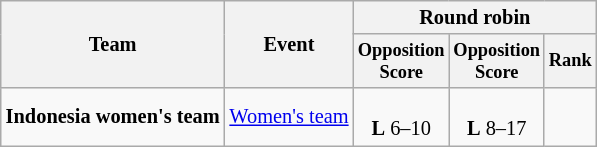<table class="wikitable" style="font-size:85%">
<tr>
<th rowspan=2>Team</th>
<th rowspan=2>Event</th>
<th colspan=3>Round robin</th>
</tr>
<tr style="font-size:90%">
<th>Opposition<br>Score</th>
<th>Opposition<br>Score</th>
<th>Rank</th>
</tr>
<tr align=center>
<td align=left><strong>Indonesia women's team</strong></td>
<td align=left><a href='#'>Women's team</a></td>
<td><br><strong>L</strong> 6–10</td>
<td><br><strong>L</strong> 8–17</td>
<td></td>
</tr>
</table>
